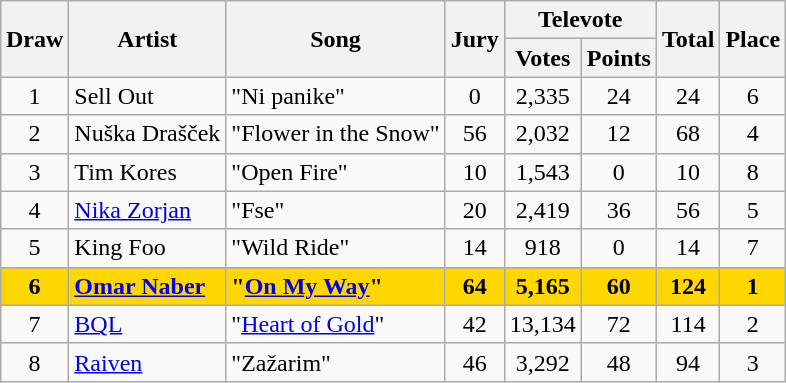<table class="sortable wikitable" style="margin: 1em auto 1em auto; text-align:center">
<tr>
<th rowspan="2">Draw</th>
<th rowspan="2">Artist</th>
<th rowspan="2">Song</th>
<th rowspan="2">Jury</th>
<th colspan="2">Televote</th>
<th rowspan="2">Total</th>
<th rowspan="2">Place</th>
</tr>
<tr>
<th>Votes</th>
<th>Points</th>
</tr>
<tr>
<td>1</td>
<td align="left">Sell Out</td>
<td align="left">"Ni panike"</td>
<td>0</td>
<td>2,335</td>
<td>24</td>
<td>24</td>
<td>6</td>
</tr>
<tr>
<td>2</td>
<td align="left">Nuška Drašček</td>
<td align="left">"Flower in the Snow"</td>
<td>56</td>
<td>2,032</td>
<td>12</td>
<td>68</td>
<td>4</td>
</tr>
<tr>
<td>3</td>
<td align="left">Tim Kores</td>
<td align="left">"Open Fire"</td>
<td>10</td>
<td>1,543</td>
<td>0</td>
<td>10</td>
<td>8</td>
</tr>
<tr>
<td>4</td>
<td align="left"><a href='#'>Nika Zorjan</a></td>
<td align="left">"Fse"</td>
<td>20</td>
<td>2,419</td>
<td>36</td>
<td>56</td>
<td>5</td>
</tr>
<tr>
<td>5</td>
<td align="left">King Foo</td>
<td align="left">"Wild Ride"</td>
<td>14</td>
<td>918</td>
<td>0</td>
<td>14</td>
<td>7</td>
</tr>
<tr style="font-weight:bold; background:gold;">
<td>6</td>
<td align="left"><a href='#'>Omar Naber</a></td>
<td align="left">"<a href='#'>On My Way</a>"</td>
<td>64</td>
<td>5,165</td>
<td>60</td>
<td>124</td>
<td>1</td>
</tr>
<tr>
<td>7</td>
<td align="left"><a href='#'>BQL</a></td>
<td align="left">"<a href='#'>Heart of Gold</a>"</td>
<td>42</td>
<td>13,134</td>
<td>72</td>
<td>114</td>
<td>2</td>
</tr>
<tr>
<td>8</td>
<td align="left"><a href='#'>Raiven</a></td>
<td align="left">"Zažarim"</td>
<td>46</td>
<td>3,292</td>
<td>48</td>
<td>94</td>
<td>3</td>
</tr>
</table>
